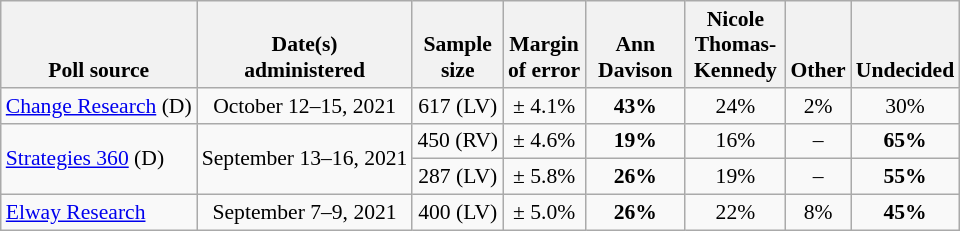<table class="wikitable" style="font-size:90%;text-align:center;">
<tr valign=bottom>
<th>Poll source</th>
<th>Date(s)<br>administered</th>
<th>Sample<br>size</th>
<th>Margin<br>of error</th>
<th style="width:60px;">Ann<br>Davison</th>
<th style="width:60px;">Nicole<br>Thomas-Kennedy</th>
<th>Other</th>
<th>Undecided</th>
</tr>
<tr>
<td style="text-align:left;"><a href='#'>Change Research</a> (D)</td>
<td>October 12–15, 2021</td>
<td>617 (LV)</td>
<td>± 4.1%</td>
<td><strong>43%</strong></td>
<td>24%</td>
<td>2%</td>
<td>30%</td>
</tr>
<tr>
<td style="text-align:left;" rowspan="2"><a href='#'>Strategies 360</a> (D)</td>
<td rowspan="2">September 13–16, 2021</td>
<td>450 (RV)</td>
<td>± 4.6%</td>
<td><strong>19%</strong></td>
<td>16%</td>
<td>–</td>
<td><strong>65%</strong></td>
</tr>
<tr>
<td>287 (LV)</td>
<td>± 5.8%</td>
<td><strong>26%</strong></td>
<td>19%</td>
<td>–</td>
<td><strong>55%</strong></td>
</tr>
<tr>
<td style="text-align:left;"><a href='#'>Elway Research</a></td>
<td>September 7–9, 2021</td>
<td>400 (LV)</td>
<td>± 5.0%</td>
<td><strong>26%</strong></td>
<td>22%</td>
<td>8%</td>
<td><strong>45%</strong></td>
</tr>
</table>
